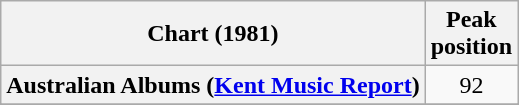<table class="wikitable sortable plainrowheaders" style="text-align:center">
<tr>
<th scope="col">Chart (1981)</th>
<th scope="col">Peak<br>position</th>
</tr>
<tr>
<th scope="row">Australian Albums (<a href='#'>Kent Music Report</a>)</th>
<td>92</td>
</tr>
<tr>
</tr>
<tr>
</tr>
<tr>
</tr>
</table>
